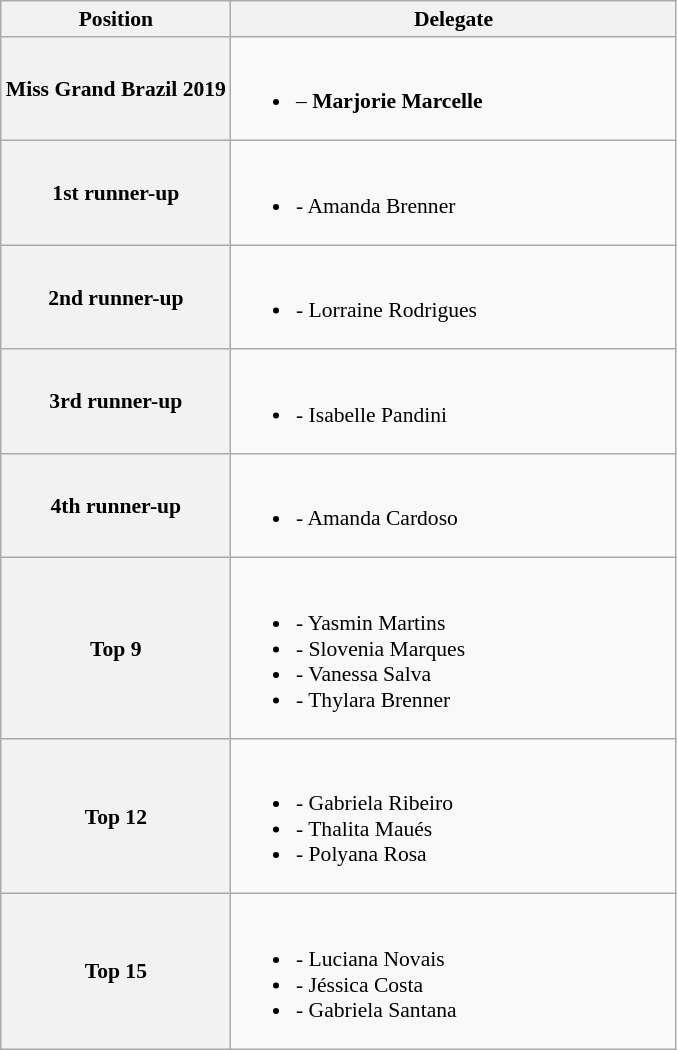<table class="wikitable" style="font-size: 90%";>
<tr>
<th>Position</th>
<th width=290>Delegate</th>
</tr>
<tr>
<th>Miss Grand Brazil 2019</th>
<td><br><ul><li><strong></strong> – <strong>Marjorie Marcelle</strong></li></ul></td>
</tr>
<tr>
<th>1st runner-up</th>
<td><br><ul><li> - Amanda Brenner</li></ul></td>
</tr>
<tr>
<th>2nd runner-up</th>
<td><br><ul><li> - Lorraine Rodrigues</li></ul></td>
</tr>
<tr>
<th>3rd runner-up</th>
<td><br><ul><li> - Isabelle Pandini</li></ul></td>
</tr>
<tr>
<th>4th runner-up</th>
<td><br><ul><li> - Amanda Cardoso</li></ul></td>
</tr>
<tr>
<th>Top 9</th>
<td><br><ul><li> - Yasmin Martins</li><li>- Slovenia Marques</li><li> - Vanessa Salva</li><li> - Thylara Brenner</li></ul></td>
</tr>
<tr>
<th>Top 12</th>
<td><br><ul><li> - Gabriela Ribeiro</li><li> - Thalita Maués</li><li>- Polyana Rosa</li></ul></td>
</tr>
<tr>
<th>Top 15</th>
<td><br><ul><li> - Luciana Novais</li><li> - Jéssica Costa</li><li> - Gabriela Santana</li></ul></td>
</tr>
</table>
